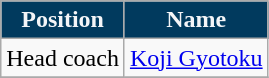<table class="wikitable">
<tr>
<th style="background: #013A5E; color: #F4F5F8;">Position</th>
<th style="background: #013A5E; color: #F4F5F8;">Name</th>
</tr>
<tr>
<td>Head coach</td>
<td> <a href='#'>Koji Gyotoku</a></td>
</tr>
<tr>
</tr>
</table>
